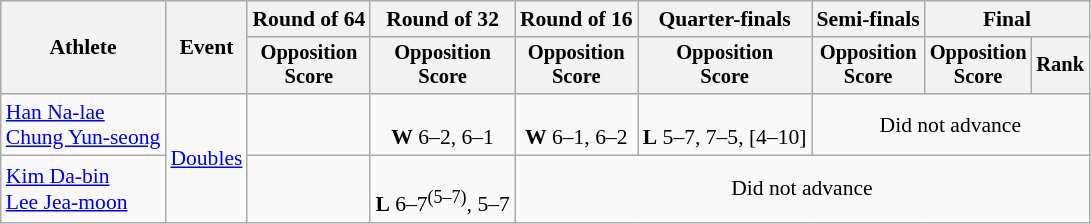<table class=wikitable style="font-size:90%; text-align:center;">
<tr>
<th rowspan="2">Athlete</th>
<th rowspan="2">Event</th>
<th>Round of 64</th>
<th>Round of 32</th>
<th>Round of 16</th>
<th>Quarter-finals</th>
<th>Semi-finals</th>
<th colspan=2>Final</th>
</tr>
<tr style="font-size:95%">
<th>Opposition<br>Score</th>
<th>Opposition<br>Score</th>
<th>Opposition<br>Score</th>
<th>Opposition<br>Score</th>
<th>Opposition<br>Score</th>
<th>Opposition<br>Score</th>
<th>Rank</th>
</tr>
<tr>
<td align=left><a href='#'>Han Na-lae</a><br><a href='#'>Chung Yun-seong</a></td>
<td align=left rowspan=2><a href='#'>Doubles</a></td>
<td></td>
<td><br><strong>W</strong> 6–2, 6–1</td>
<td><br><strong>W</strong> 6–1, 6–2</td>
<td><br><strong>L</strong> 5–7, 7–5, [4–10]</td>
<td colspan=3>Did not advance</td>
</tr>
<tr>
<td align=left><a href='#'>Kim Da-bin</a><br><a href='#'>Lee Jea-moon</a></td>
<td></td>
<td><br><strong>L</strong> 6–7<sup>(5–7)</sup>, 5–7</td>
<td colspan=5>Did not advance</td>
</tr>
</table>
